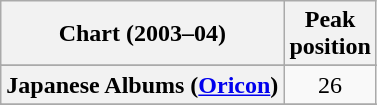<table class="wikitable plainrowheaders sortable" style="text-align:center;">
<tr>
<th scope="col">Chart (2003–04)</th>
<th scope="col">Peak<br>position</th>
</tr>
<tr>
</tr>
<tr>
</tr>
<tr>
</tr>
<tr>
</tr>
<tr>
</tr>
<tr>
</tr>
<tr>
</tr>
<tr>
</tr>
<tr>
</tr>
<tr>
</tr>
<tr>
</tr>
<tr>
</tr>
<tr>
<th scope="row">Japanese Albums (<a href='#'>Oricon</a>)</th>
<td>26</td>
</tr>
<tr>
</tr>
<tr>
</tr>
<tr>
</tr>
<tr>
</tr>
<tr>
</tr>
<tr>
</tr>
<tr>
</tr>
<tr>
</tr>
</table>
